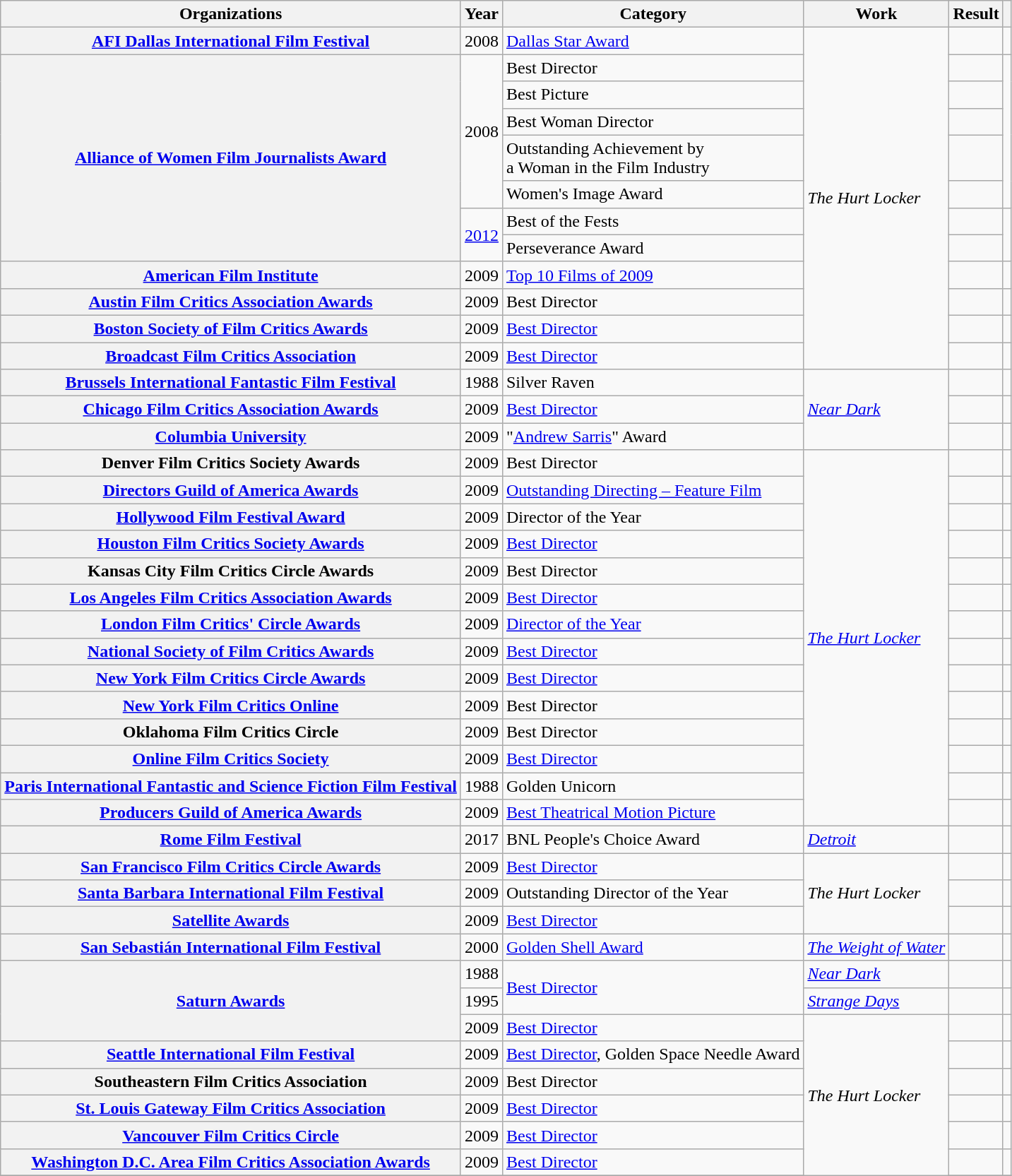<table class= "wikitable plainrowheaders sortable">
<tr>
<th>Organizations</th>
<th scope="col">Year</th>
<th scope="col">Category</th>
<th scope="col">Work</th>
<th scope="col">Result</th>
<th scope="col" class="unsortable"></th>
</tr>
<tr>
<th scope="row" rowspan="1"><a href='#'>AFI Dallas International Film Festival</a></th>
<td style="text-align:center;">2008</td>
<td><a href='#'>Dallas Star Award</a></td>
<td rowspan=12><em>The Hurt Locker</em></td>
<td></td>
<td></td>
</tr>
<tr>
<th scope="row" rowspan="7"><a href='#'>Alliance of Women Film Journalists Award</a></th>
<td style="text-align:center;", rowspan="5">2008</td>
<td>Best Director</td>
<td></td>
<td style="text-align:center;", rowspan="5"></td>
</tr>
<tr>
<td>Best Picture</td>
<td></td>
</tr>
<tr>
<td>Best Woman Director</td>
<td></td>
</tr>
<tr>
<td>Outstanding Achievement by<br>a Woman in the Film Industry</td>
<td></td>
</tr>
<tr>
<td>Women's Image Award</td>
<td></td>
</tr>
<tr>
<td style="text-align:center;", rowspan="2"><a href='#'>2012</a></td>
<td>Best of the Fests</td>
<td></td>
<td rowspan="2"></td>
</tr>
<tr>
<td>Perseverance Award</td>
<td></td>
</tr>
<tr>
<th scope="row" rowspan="1"><a href='#'>American Film Institute</a></th>
<td style="text-align:center;">2009</td>
<td><a href='#'>Top 10 Films of 2009</a></td>
<td></td>
<td></td>
</tr>
<tr>
<th scope="row" rowspan="1"><a href='#'>Austin Film Critics Association Awards</a></th>
<td style="text-align:center;">2009</td>
<td>Best Director</td>
<td></td>
<td></td>
</tr>
<tr>
<th scope="row" rowspan="1"><a href='#'>Boston Society of Film Critics Awards</a></th>
<td style="text-align:center;">2009</td>
<td><a href='#'>Best Director</a></td>
<td></td>
<td></td>
</tr>
<tr>
<th scope="row" rowspan="1"><a href='#'>Broadcast Film Critics Association</a></th>
<td style="text-align:center;">2009</td>
<td><a href='#'>Best Director</a></td>
<td></td>
<td></td>
</tr>
<tr>
<th scope="row" rowspan="1"><a href='#'>Brussels International Fantastic Film Festival</a></th>
<td style="text-align:center;", rowspan="1">1988</td>
<td>Silver Raven</td>
<td rowspan="3"><em><a href='#'>Near Dark</a></em></td>
<td></td>
<td></td>
</tr>
<tr>
<th scope="row" rowspan="1"><a href='#'>Chicago Film Critics Association Awards</a></th>
<td style="text-align:center;">2009</td>
<td><a href='#'>Best Director</a></td>
<td></td>
<td></td>
</tr>
<tr>
<th scope="row" rowspan="1"><a href='#'>Columbia University</a></th>
<td style="text-align:center;">2009</td>
<td>"<a href='#'>Andrew Sarris</a>" Award</td>
<td></td>
<td></td>
</tr>
<tr>
<th scope="row" rowspan="1">Denver Film Critics Society Awards</th>
<td style="text-align:center;">2009</td>
<td>Best Director</td>
<td rowspan=14><em><a href='#'>The Hurt Locker</a></em></td>
<td></td>
<td></td>
</tr>
<tr>
<th scope="row" rowspan="1"><a href='#'>Directors Guild of America Awards</a></th>
<td style="text-align:center;">2009</td>
<td><a href='#'>Outstanding Directing – Feature Film</a></td>
<td></td>
<td></td>
</tr>
<tr>
<th scope="row" rowspan="1"><a href='#'>Hollywood Film Festival Award</a></th>
<td style="text-align:center;">2009</td>
<td>Director of the Year</td>
<td></td>
<td></td>
</tr>
<tr>
<th scope="row" rowspan="1"><a href='#'>Houston Film Critics Society Awards</a></th>
<td style="text-align:center;">2009</td>
<td><a href='#'>Best Director</a></td>
<td></td>
<td></td>
</tr>
<tr>
<th scope="row" rowspan="1">Kansas City Film Critics Circle Awards</th>
<td style="text-align:center;">2009</td>
<td>Best Director</td>
<td></td>
<td></td>
</tr>
<tr>
<th scope="row" rowspan="1"><a href='#'>Los Angeles Film Critics Association Awards</a></th>
<td style="text-align:center;">2009</td>
<td><a href='#'>Best Director</a></td>
<td></td>
<td></td>
</tr>
<tr>
<th scope="row" rowspan="1"><a href='#'>London Film Critics' Circle Awards</a></th>
<td style="text-align:center;">2009</td>
<td><a href='#'>Director of the Year</a></td>
<td></td>
<td></td>
</tr>
<tr>
<th scope="row" rowspan="1"><a href='#'>National Society of Film Critics Awards</a></th>
<td style="text-align:center;">2009</td>
<td><a href='#'>Best Director</a></td>
<td></td>
<td></td>
</tr>
<tr>
<th scope="row" rowspan="1"><a href='#'>New York Film Critics Circle Awards</a></th>
<td style="text-align:center;">2009</td>
<td><a href='#'>Best Director</a></td>
<td></td>
<td></td>
</tr>
<tr>
<th scope="row" rowspan="1"><a href='#'>New York Film Critics Online</a></th>
<td style="text-align:center;">2009</td>
<td>Best Director</td>
<td></td>
<td></td>
</tr>
<tr>
<th scope="row" rowspan="1">Oklahoma Film Critics Circle</th>
<td style="text-align:center;">2009</td>
<td>Best Director</td>
<td></td>
<td></td>
</tr>
<tr>
<th scope="row" rowspan="1"><a href='#'>Online Film Critics Society</a></th>
<td style="text-align:center;">2009</td>
<td><a href='#'>Best Director</a></td>
<td></td>
<td></td>
</tr>
<tr>
<th scope="row" rowspan="1"><a href='#'>Paris International Fantastic and Science Fiction Film Festival</a></th>
<td style="text-align:center;">1988</td>
<td>Golden Unicorn</td>
<td></td>
<td></td>
</tr>
<tr>
<th scope="row" rowspan="1"><a href='#'>Producers Guild of America Awards</a></th>
<td style="text-align:center;">2009</td>
<td><a href='#'>Best Theatrical Motion Picture</a></td>
<td></td>
<td></td>
</tr>
<tr>
<th scope="row" rowspan="1"><a href='#'>Rome Film Festival</a></th>
<td style="text-align:center;">2017</td>
<td>BNL People's Choice Award</td>
<td><em><a href='#'>Detroit</a></em></td>
<td></td>
<td></td>
</tr>
<tr>
<th scope="row" rowspan="1"><a href='#'>San Francisco Film Critics Circle Awards</a></th>
<td style="text-align:center;">2009</td>
<td><a href='#'>Best Director</a></td>
<td rowspan=3><em>The Hurt Locker</em></td>
<td></td>
<td></td>
</tr>
<tr>
<th scope="row" rowspan="1"><a href='#'>Santa Barbara International Film Festival</a></th>
<td style="text-align:center;">2009</td>
<td>Outstanding Director of the Year</td>
<td></td>
<td></td>
</tr>
<tr>
<th scope="row" rowspan="1"><a href='#'>Satellite Awards</a></th>
<td style="text-align:center;">2009</td>
<td><a href='#'>Best Director</a></td>
<td></td>
<td></td>
</tr>
<tr>
<th scope="row" rowspan="1"><a href='#'>San Sebastián International Film Festival</a></th>
<td style="text-align:center;">2000</td>
<td><a href='#'>Golden Shell Award</a></td>
<td><em><a href='#'>The Weight of Water</a></em></td>
<td></td>
<td></td>
</tr>
<tr>
<th scope="row" rowspan="3"><a href='#'>Saturn Awards</a></th>
<td style="text-align:center;", rowspan=1>1988</td>
<td rowspan="2"><a href='#'>Best Director</a></td>
<td><em><a href='#'>Near Dark</a></em></td>
<td></td>
<td></td>
</tr>
<tr>
<td style="text-align:center;">1995</td>
<td><em><a href='#'>Strange Days</a></em></td>
<td></td>
<td></td>
</tr>
<tr>
<td style="text-align:center;">2009</td>
<td><a href='#'>Best Director</a></td>
<td rowspan=7><em>The Hurt Locker</em></td>
<td></td>
<td></td>
</tr>
<tr>
<th scope="row" rowspan="1"><a href='#'>Seattle International Film Festival</a></th>
<td style="text-align:center;">2009</td>
<td><a href='#'>Best Director</a>, Golden Space Needle Award</td>
<td></td>
<td></td>
</tr>
<tr>
<th scope="row" rowspan="1">Southeastern Film Critics Association</th>
<td style="text-align:center;">2009</td>
<td>Best Director</td>
<td></td>
<td></td>
</tr>
<tr>
<th scope="row" rowspan="1"><a href='#'>St. Louis Gateway Film Critics Association</a></th>
<td style="text-align:center;">2009</td>
<td><a href='#'>Best Director</a></td>
<td></td>
<td></td>
</tr>
<tr>
<th scope="row" rowspan="1"><a href='#'>Vancouver Film Critics Circle</a></th>
<td style="text-align:center;">2009</td>
<td><a href='#'>Best Director</a></td>
<td></td>
<td></td>
</tr>
<tr>
<th scope="row" rowspan="1"><a href='#'>Washington D.C. Area Film Critics Association Awards</a></th>
<td style="text-align:center;">2009</td>
<td><a href='#'>Best Director</a></td>
<td></td>
<td></td>
</tr>
<tr>
</tr>
</table>
